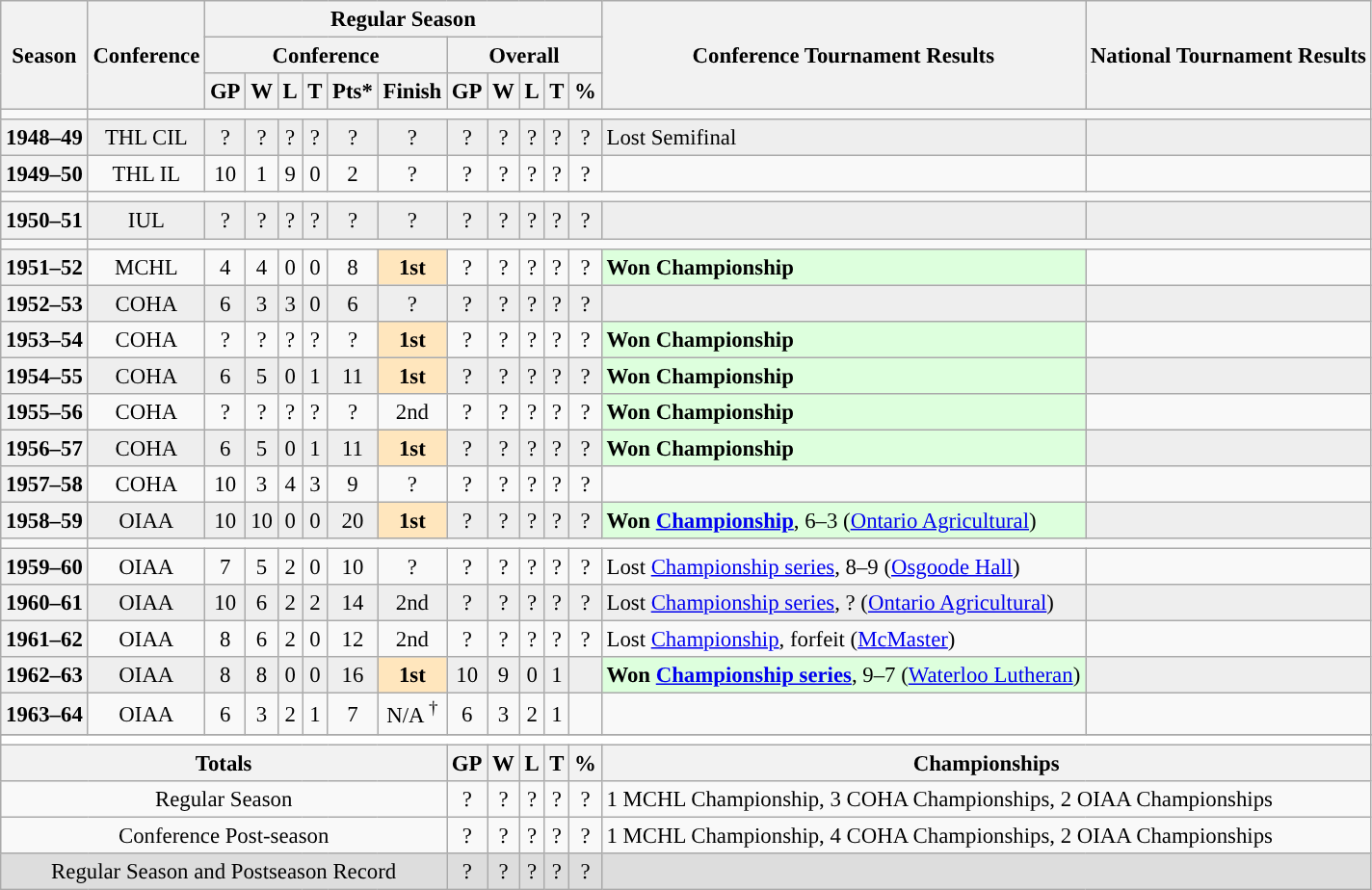<table class="wikitable" style="text-align: center; font-size: 95%">
<tr>
<th rowspan="3">Season</th>
<th rowspan="3">Conference</th>
<th colspan="11">Regular Season</th>
<th rowspan="3">Conference Tournament Results</th>
<th rowspan="3">National Tournament Results</th>
</tr>
<tr>
<th colspan="6">Conference</th>
<th colspan="5">Overall</th>
</tr>
<tr>
<th>GP</th>
<th>W</th>
<th>L</th>
<th>T</th>
<th>Pts*</th>
<th>Finish</th>
<th>GP</th>
<th>W</th>
<th>L</th>
<th>T</th>
<th>%</th>
</tr>
<tr>
<td><strong><a href='#'></a> </strong></td>
</tr>
<tr bgcolor=eeeeee>
<th>1948–49</th>
<td>THL CIL</td>
<td>?</td>
<td>?</td>
<td>?</td>
<td>?</td>
<td>?</td>
<td>?</td>
<td>?</td>
<td>?</td>
<td>?</td>
<td>?</td>
<td>?</td>
<td align="left">Lost Semifinal</td>
<td align="left"></td>
</tr>
<tr>
<th>1949–50</th>
<td>THL IL</td>
<td>10</td>
<td>1</td>
<td>9</td>
<td>0</td>
<td>2</td>
<td>?</td>
<td>?</td>
<td>?</td>
<td>?</td>
<td>?</td>
<td>?</td>
<td align="left"></td>
<td align="left"></td>
</tr>
<tr>
<td><strong><a href='#'></a> </strong></td>
</tr>
<tr bgcolor=eeeeee>
<th>1950–51</th>
<td>IUL</td>
<td>?</td>
<td>?</td>
<td>?</td>
<td>?</td>
<td>?</td>
<td>?</td>
<td>?</td>
<td>?</td>
<td>?</td>
<td>?</td>
<td>?</td>
<td align="left"></td>
<td align="left"></td>
</tr>
<tr>
<td><strong><a href='#'></a> </strong></td>
</tr>
<tr>
<th>1951–52</th>
<td>MCHL</td>
<td>4</td>
<td>4</td>
<td>0</td>
<td>0</td>
<td>8</td>
<td bgcolor="#FFE6BD"><strong>1st</strong></td>
<td>?</td>
<td>?</td>
<td>?</td>
<td>?</td>
<td>?</td>
<td bgcolor=ddffdd align="left"><strong>Won Championship</strong></td>
<td align="left"></td>
</tr>
<tr bgcolor=eeeeee>
<th>1952–53</th>
<td>COHA</td>
<td>6</td>
<td>3</td>
<td>3</td>
<td>0</td>
<td>6</td>
<td>?</td>
<td>?</td>
<td>?</td>
<td>?</td>
<td>?</td>
<td>?</td>
<td align="left"></td>
<td align="left"></td>
</tr>
<tr>
<th>1953–54</th>
<td>COHA</td>
<td>?</td>
<td>?</td>
<td>?</td>
<td>?</td>
<td>?</td>
<td bgcolor="#FFE6BD"><strong>1st</strong></td>
<td>?</td>
<td>?</td>
<td>?</td>
<td>?</td>
<td>?</td>
<td bgcolor=ddffdd align="left"><strong>Won Championship</strong></td>
<td align="left"></td>
</tr>
<tr bgcolor=eeeeee>
<th>1954–55</th>
<td>COHA</td>
<td>6</td>
<td>5</td>
<td>0</td>
<td>1</td>
<td>11</td>
<td bgcolor="#FFE6BD"><strong>1st</strong></td>
<td>?</td>
<td>?</td>
<td>?</td>
<td>?</td>
<td>?</td>
<td bgcolor=ddffdd align="left"><strong>Won Championship</strong></td>
<td align="left"></td>
</tr>
<tr>
<th>1955–56</th>
<td>COHA</td>
<td>?</td>
<td>?</td>
<td>?</td>
<td>?</td>
<td>?</td>
<td>2nd</td>
<td>?</td>
<td>?</td>
<td>?</td>
<td>?</td>
<td>?</td>
<td bgcolor=ddffdd align="left"><strong>Won Championship</strong></td>
<td align="left"></td>
</tr>
<tr bgcolor=eeeeee>
<th>1956–57</th>
<td>COHA</td>
<td>6</td>
<td>5</td>
<td>0</td>
<td>1</td>
<td>11</td>
<td bgcolor="#FFE6BD"><strong>1st</strong></td>
<td>?</td>
<td>?</td>
<td>?</td>
<td>?</td>
<td>?</td>
<td bgcolor=ddffdd align="left"><strong>Won Championship</strong></td>
<td align="left"></td>
</tr>
<tr>
<th>1957–58</th>
<td>COHA</td>
<td>10</td>
<td>3</td>
<td>4</td>
<td>3</td>
<td>9</td>
<td>?</td>
<td>?</td>
<td>?</td>
<td>?</td>
<td>?</td>
<td>?</td>
<td align="left"></td>
<td align="left"></td>
</tr>
<tr bgcolor=eeeeee>
<th>1958–59</th>
<td>OIAA</td>
<td>10</td>
<td>10</td>
<td>0</td>
<td>0</td>
<td>20</td>
<td bgcolor="#FFE6BD"><strong>1st</strong></td>
<td>?</td>
<td>?</td>
<td>?</td>
<td>?</td>
<td>?</td>
<td bgcolor=ddffdd align="left"><strong>Won <a href='#'>Championship</a></strong>, 6–3 (<a href='#'>Ontario Agricultural</a>)</td>
<td align="left"></td>
</tr>
<tr>
<td><strong><a href='#'></a> </strong></td>
</tr>
<tr>
<th>1959–60</th>
<td>OIAA</td>
<td>7</td>
<td>5</td>
<td>2</td>
<td>0</td>
<td>10</td>
<td>?</td>
<td>?</td>
<td>?</td>
<td>?</td>
<td>?</td>
<td>?</td>
<td align="left">Lost <a href='#'>Championship series</a>, 8–9 (<a href='#'>Osgoode Hall</a>)</td>
<td align="left"></td>
</tr>
<tr bgcolor=eeeeee>
<th>1960–61</th>
<td>OIAA</td>
<td>10</td>
<td>6</td>
<td>2</td>
<td>2</td>
<td>14</td>
<td>2nd</td>
<td>?</td>
<td>?</td>
<td>?</td>
<td>?</td>
<td>?</td>
<td align="left">Lost <a href='#'>Championship series</a>, ? (<a href='#'>Ontario Agricultural</a>)</td>
<td align="left"></td>
</tr>
<tr>
<th>1961–62</th>
<td>OIAA</td>
<td>8</td>
<td>6</td>
<td>2</td>
<td>0</td>
<td>12</td>
<td>2nd</td>
<td>?</td>
<td>?</td>
<td>?</td>
<td>?</td>
<td>?</td>
<td align="left">Lost <a href='#'>Championship</a>, forfeit (<a href='#'>McMaster</a>)</td>
<td align="left"></td>
</tr>
<tr bgcolor=eeeeee>
<th>1962–63</th>
<td>OIAA</td>
<td>8</td>
<td>8</td>
<td>0</td>
<td>0</td>
<td>16</td>
<td bgcolor="#FFE6BD"><strong>1st</strong></td>
<td>10</td>
<td>9</td>
<td>0</td>
<td>1</td>
<td></td>
<td bgcolor=ddffdd align="left"><strong>Won <a href='#'>Championship series</a></strong>, 9–7 (<a href='#'>Waterloo Lutheran</a>)</td>
<td align="left"></td>
</tr>
<tr>
<th>1963–64</th>
<td>OIAA</td>
<td>6</td>
<td>3</td>
<td>2</td>
<td>1</td>
<td>7</td>
<td>N/A <sup>†</sup></td>
<td>6</td>
<td>3</td>
<td>2</td>
<td>1</td>
<td></td>
<td align="left"></td>
<td align="left"></td>
</tr>
<tr>
</tr>
<tr ->
</tr>
<tr>
<td colspan="15" style="background:#fff;"></td>
</tr>
<tr>
<th colspan="8">Totals</th>
<th>GP</th>
<th>W</th>
<th>L</th>
<th>T</th>
<th>%</th>
<th colspan="2">Championships</th>
</tr>
<tr>
<td colspan="8">Regular Season</td>
<td>?</td>
<td>?</td>
<td>?</td>
<td>?</td>
<td>?</td>
<td colspan="2" align="left">1 MCHL Championship, 3 COHA Championships, 2 OIAA Championships</td>
</tr>
<tr>
<td colspan="8">Conference Post-season</td>
<td>?</td>
<td>?</td>
<td>?</td>
<td>?</td>
<td>?</td>
<td colspan="2" align="left">1 MCHL Championship, 4 COHA Championships, 2 OIAA Championships</td>
</tr>
<tr bgcolor=dddddd>
<td colspan="8">Regular Season and Postseason Record</td>
<td>?</td>
<td>?</td>
<td>?</td>
<td>?</td>
<td>?</td>
<td colspan="2" align="left"></td>
</tr>
</table>
